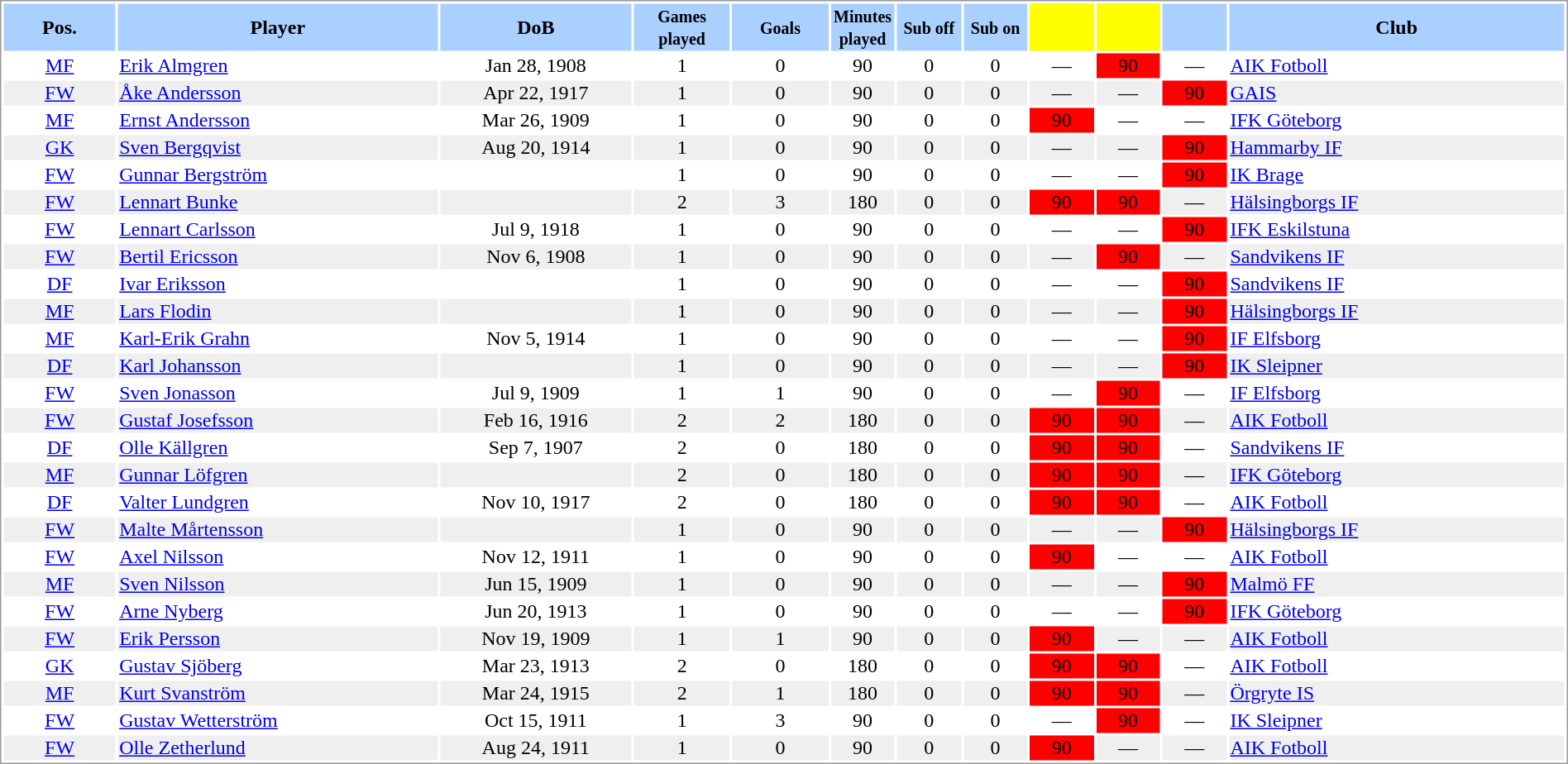<table border="0" width="100%" style="border: 1px solid #999; background-color:white; text-align:center">
<tr align="center" bgcolor="#AAD0FF">
<th width=7%>Pos.</th>
<th width=20%>Player</th>
<th width=12%>DoB</th>
<th width=6%><small>Games<br>played</small></th>
<th width=6%><small>Goals</small></th>
<th width=4%><small>Minutes<br>played</small></th>
<th width=4%><small>Sub off</small></th>
<th width=4%><small>Sub on</small></th>
<th width=4% bgcolor=yellow></th>
<th width=4% bgcolor=yellow></th>
<th width=4%></th>
<th width=21%>Club</th>
</tr>
<tr>
<td><a href='#'>MF</a></td>
<td align="left"><a href='#'>Erik Almgren</a></td>
<td>Jan 28, 1908</td>
<td>1</td>
<td>0</td>
<td>90</td>
<td>0</td>
<td>0</td>
<td>—</td>
<td bgcolor=red>90</td>
<td>—</td>
<td align="left"> <a href='#'>AIK Fotboll</a></td>
</tr>
<tr bgcolor="#EFEFEF">
<td><a href='#'>FW</a></td>
<td align="left"><a href='#'>Åke Andersson</a></td>
<td>Apr 22, 1917</td>
<td>1</td>
<td>0</td>
<td>90</td>
<td>0</td>
<td>0</td>
<td>—</td>
<td>—</td>
<td bgcolor=red>90</td>
<td align="left"> <a href='#'>GAIS</a></td>
</tr>
<tr>
<td><a href='#'>MF</a></td>
<td align="left"><a href='#'>Ernst Andersson</a></td>
<td>Mar 26, 1909</td>
<td>1</td>
<td>0</td>
<td>90</td>
<td>0</td>
<td>0</td>
<td bgcolor=red>90</td>
<td>—</td>
<td>—</td>
<td align="left"> <a href='#'>IFK Göteborg</a></td>
</tr>
<tr bgcolor="#EFEFEF">
<td><a href='#'>GK</a></td>
<td align="left"><a href='#'>Sven Bergqvist</a></td>
<td>Aug 20, 1914</td>
<td>1</td>
<td>0</td>
<td>90</td>
<td>0</td>
<td>0</td>
<td>—</td>
<td>—</td>
<td bgcolor=red>90</td>
<td align="left"> <a href='#'>Hammarby IF</a></td>
</tr>
<tr>
<td><a href='#'>FW</a></td>
<td align="left"><a href='#'>Gunnar Bergström</a></td>
<td></td>
<td>1</td>
<td>0</td>
<td>90</td>
<td>0</td>
<td>0</td>
<td>—</td>
<td>—</td>
<td bgcolor=red>90</td>
<td align="left"> <a href='#'>IK Brage</a></td>
</tr>
<tr bgcolor="#EFEFEF">
<td><a href='#'>FW</a></td>
<td align="left"><a href='#'>Lennart Bunke</a></td>
<td></td>
<td>2</td>
<td>3</td>
<td>180</td>
<td>0</td>
<td>0</td>
<td bgcolor=red>90</td>
<td bgcolor=red>90</td>
<td>—</td>
<td align="left"> <a href='#'>Hälsingborgs IF</a></td>
</tr>
<tr>
<td><a href='#'>FW</a></td>
<td align="left"><a href='#'>Lennart Carlsson</a></td>
<td>Jul 9, 1918</td>
<td>1</td>
<td>0</td>
<td>90</td>
<td>0</td>
<td>0</td>
<td>—</td>
<td>—</td>
<td bgcolor=red>90</td>
<td align="left"> <a href='#'>IFK Eskilstuna</a></td>
</tr>
<tr bgcolor="#EFEFEF">
<td><a href='#'>FW</a></td>
<td align="left"><a href='#'>Bertil Ericsson</a></td>
<td>Nov 6, 1908</td>
<td>1</td>
<td>0</td>
<td>90</td>
<td>0</td>
<td>0</td>
<td>—</td>
<td bgcolor=red>90</td>
<td>—</td>
<td align="left"> <a href='#'>Sandvikens IF</a></td>
</tr>
<tr>
<td><a href='#'>DF</a></td>
<td align="left"><a href='#'>Ivar Eriksson</a></td>
<td></td>
<td>1</td>
<td>0</td>
<td>90</td>
<td>0</td>
<td>0</td>
<td>—</td>
<td>—</td>
<td bgcolor=red>90</td>
<td align="left"> <a href='#'>Sandvikens IF</a></td>
</tr>
<tr bgcolor="#EFEFEF">
<td><a href='#'>MF</a></td>
<td align="left"><a href='#'>Lars Flodin</a></td>
<td></td>
<td>1</td>
<td>0</td>
<td>90</td>
<td>0</td>
<td>0</td>
<td>—</td>
<td>—</td>
<td bgcolor=red>90</td>
<td align="left"> <a href='#'>Hälsingborgs IF</a></td>
</tr>
<tr>
<td><a href='#'>MF</a></td>
<td align="left"><a href='#'>Karl-Erik Grahn</a></td>
<td>Nov 5, 1914</td>
<td>1</td>
<td>0</td>
<td>90</td>
<td>0</td>
<td>0</td>
<td>—</td>
<td>—</td>
<td bgcolor=red>90</td>
<td align="left"> <a href='#'>IF Elfsborg</a></td>
</tr>
<tr bgcolor="#EFEFEF">
<td><a href='#'>DF</a></td>
<td align="left"><a href='#'>Karl Johansson</a></td>
<td></td>
<td>1</td>
<td>0</td>
<td>90</td>
<td>0</td>
<td>0</td>
<td>—</td>
<td>—</td>
<td bgcolor=red>90</td>
<td align="left"> <a href='#'>IK Sleipner</a></td>
</tr>
<tr>
<td><a href='#'>FW</a></td>
<td align="left"><a href='#'>Sven Jonasson</a></td>
<td>Jul 9, 1909</td>
<td>1</td>
<td>1</td>
<td>90</td>
<td>0</td>
<td>0</td>
<td>—</td>
<td bgcolor=red>90</td>
<td>—</td>
<td align="left"> <a href='#'>IF Elfsborg</a></td>
</tr>
<tr bgcolor="#EFEFEF">
<td><a href='#'>FW</a></td>
<td align="left"><a href='#'>Gustaf Josefsson</a></td>
<td>Feb 16, 1916</td>
<td>2</td>
<td>2</td>
<td>180</td>
<td>0</td>
<td>0</td>
<td bgcolor=red>90</td>
<td bgcolor=red>90</td>
<td>—</td>
<td align="left"> <a href='#'>AIK Fotboll</a></td>
</tr>
<tr>
<td><a href='#'>DF</a></td>
<td align="left"><a href='#'>Olle Källgren</a></td>
<td>Sep 7, 1907</td>
<td>2</td>
<td>0</td>
<td>180</td>
<td>0</td>
<td>0</td>
<td bgcolor=red>90</td>
<td bgcolor=red>90</td>
<td>—</td>
<td align="left"> <a href='#'>Sandvikens IF</a></td>
</tr>
<tr bgcolor="#EFEFEF">
<td><a href='#'>MF</a></td>
<td align="left"><a href='#'>Gunnar Löfgren</a></td>
<td></td>
<td>2</td>
<td>0</td>
<td>180</td>
<td>0</td>
<td>0</td>
<td bgcolor=red>90</td>
<td bgcolor=red>90</td>
<td>—</td>
<td align="left"> <a href='#'>IFK Göteborg</a></td>
</tr>
<tr>
<td><a href='#'>DF</a></td>
<td align="left"><a href='#'>Valter Lundgren</a></td>
<td>Nov 10, 1917</td>
<td>2</td>
<td>0</td>
<td>180</td>
<td>0</td>
<td>0</td>
<td bgcolor=red>90</td>
<td bgcolor=red>90</td>
<td>—</td>
<td align="left"> <a href='#'>AIK Fotboll</a></td>
</tr>
<tr bgcolor="#EFEFEF">
<td><a href='#'>FW</a></td>
<td align="left"><a href='#'>Malte Mårtensson</a></td>
<td></td>
<td>1</td>
<td>0</td>
<td>90</td>
<td>0</td>
<td>0</td>
<td>—</td>
<td>—</td>
<td bgcolor=red>90</td>
<td align="left"> <a href='#'>Hälsingborgs IF</a></td>
</tr>
<tr>
<td><a href='#'>FW</a></td>
<td align="left"><a href='#'>Axel Nilsson</a></td>
<td>Nov 12, 1911</td>
<td>1</td>
<td>0</td>
<td>90</td>
<td>0</td>
<td>0</td>
<td bgcolor=red>90</td>
<td>—</td>
<td>—</td>
<td align="left"> <a href='#'>AIK Fotboll</a></td>
</tr>
<tr bgcolor="#EFEFEF">
<td><a href='#'>MF</a></td>
<td align="left"><a href='#'>Sven Nilsson</a></td>
<td>Jun 15, 1909</td>
<td>1</td>
<td>0</td>
<td>90</td>
<td>0</td>
<td>0</td>
<td>—</td>
<td>—</td>
<td bgcolor=red>90</td>
<td align="left"> <a href='#'>Malmö FF</a></td>
</tr>
<tr>
<td><a href='#'>FW</a></td>
<td align="left"><a href='#'>Arne Nyberg</a></td>
<td>Jun 20, 1913</td>
<td>1</td>
<td>0</td>
<td>90</td>
<td>0</td>
<td>0</td>
<td>—</td>
<td>—</td>
<td bgcolor=red>90</td>
<td align="left"> <a href='#'>IFK Göteborg</a></td>
</tr>
<tr bgcolor="#EFEFEF">
<td><a href='#'>FW</a></td>
<td align="left"><a href='#'>Erik Persson</a></td>
<td>Nov 19, 1909</td>
<td>1</td>
<td>1</td>
<td>90</td>
<td>0</td>
<td>0</td>
<td bgcolor=red>90</td>
<td>—</td>
<td>—</td>
<td align="left"> <a href='#'>AIK Fotboll</a></td>
</tr>
<tr>
<td><a href='#'>GK</a></td>
<td align="left"><a href='#'>Gustav Sjöberg</a></td>
<td>Mar 23, 1913</td>
<td>2</td>
<td>0</td>
<td>180</td>
<td>0</td>
<td>0</td>
<td bgcolor=red>90</td>
<td bgcolor=red>90</td>
<td>—</td>
<td align="left"> <a href='#'>AIK Fotboll</a></td>
</tr>
<tr bgcolor="#EFEFEF">
<td><a href='#'>MF</a></td>
<td align="left"><a href='#'>Kurt Svanström</a></td>
<td>Mar 24, 1915</td>
<td>2</td>
<td>1</td>
<td>180</td>
<td>0</td>
<td>0</td>
<td bgcolor=red>90</td>
<td bgcolor=red>90</td>
<td>—</td>
<td align="left"> <a href='#'>Örgryte IS</a></td>
</tr>
<tr>
<td><a href='#'>FW</a></td>
<td align="left"><a href='#'>Gustav Wetterström</a></td>
<td>Oct 15, 1911</td>
<td>1</td>
<td>3</td>
<td>90</td>
<td>0</td>
<td>0</td>
<td>—</td>
<td bgcolor=red>90</td>
<td>—</td>
<td align="left"> <a href='#'>IK Sleipner</a></td>
</tr>
<tr bgcolor="#EFEFEF">
<td><a href='#'>FW</a></td>
<td align="left"><a href='#'>Olle Zetherlund</a></td>
<td>Aug 24, 1911</td>
<td>1</td>
<td>0</td>
<td>90</td>
<td>0</td>
<td>0</td>
<td bgcolor=red>90</td>
<td>—</td>
<td>—</td>
<td align="left"> <a href='#'>AIK Fotboll</a></td>
</tr>
</table>
